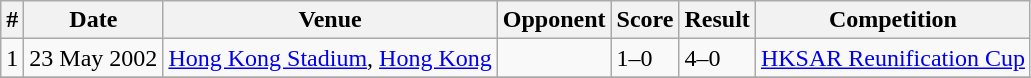<table class="wikitable">
<tr>
<th>#</th>
<th>Date</th>
<th>Venue</th>
<th>Opponent</th>
<th>Score</th>
<th>Result</th>
<th>Competition</th>
</tr>
<tr>
<td>1</td>
<td>23 May 2002</td>
<td><a href='#'>Hong Kong Stadium</a>, <a href='#'>Hong Kong</a></td>
<td></td>
<td>1–0</td>
<td>4–0</td>
<td><a href='#'>HKSAR Reunification Cup</a></td>
</tr>
<tr>
</tr>
</table>
